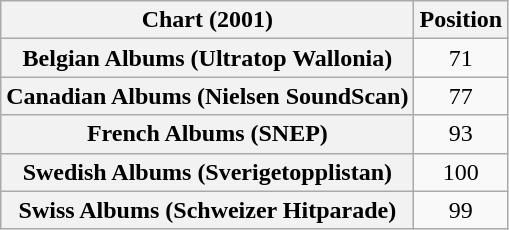<table class="wikitable sortable plainrowheaders" style="text-align:center">
<tr>
<th scope="col">Chart (2001)</th>
<th scope="col">Position</th>
</tr>
<tr>
<th scope="row">Belgian Albums (Ultratop Wallonia)</th>
<td>71</td>
</tr>
<tr>
<th scope="row">Canadian Albums (Nielsen SoundScan)</th>
<td>77</td>
</tr>
<tr>
<th scope="row">French Albums (SNEP)</th>
<td>93</td>
</tr>
<tr>
<th scope="row">Swedish Albums (Sverigetopplistan)</th>
<td>100</td>
</tr>
<tr>
<th scope="row">Swiss Albums (Schweizer Hitparade)</th>
<td>99</td>
</tr>
</table>
